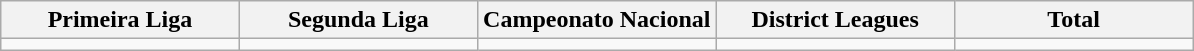<table class="wikitable">
<tr>
<th width="20%">Primeira Liga</th>
<th width="20%">Segunda Liga</th>
<th width="20%">Campeonato Nacional</th>
<th width="20%">District Leagues</th>
<th width="20%">Total</th>
</tr>
<tr>
<td></td>
<td></td>
<td></td>
<td></td>
<td></td>
</tr>
</table>
